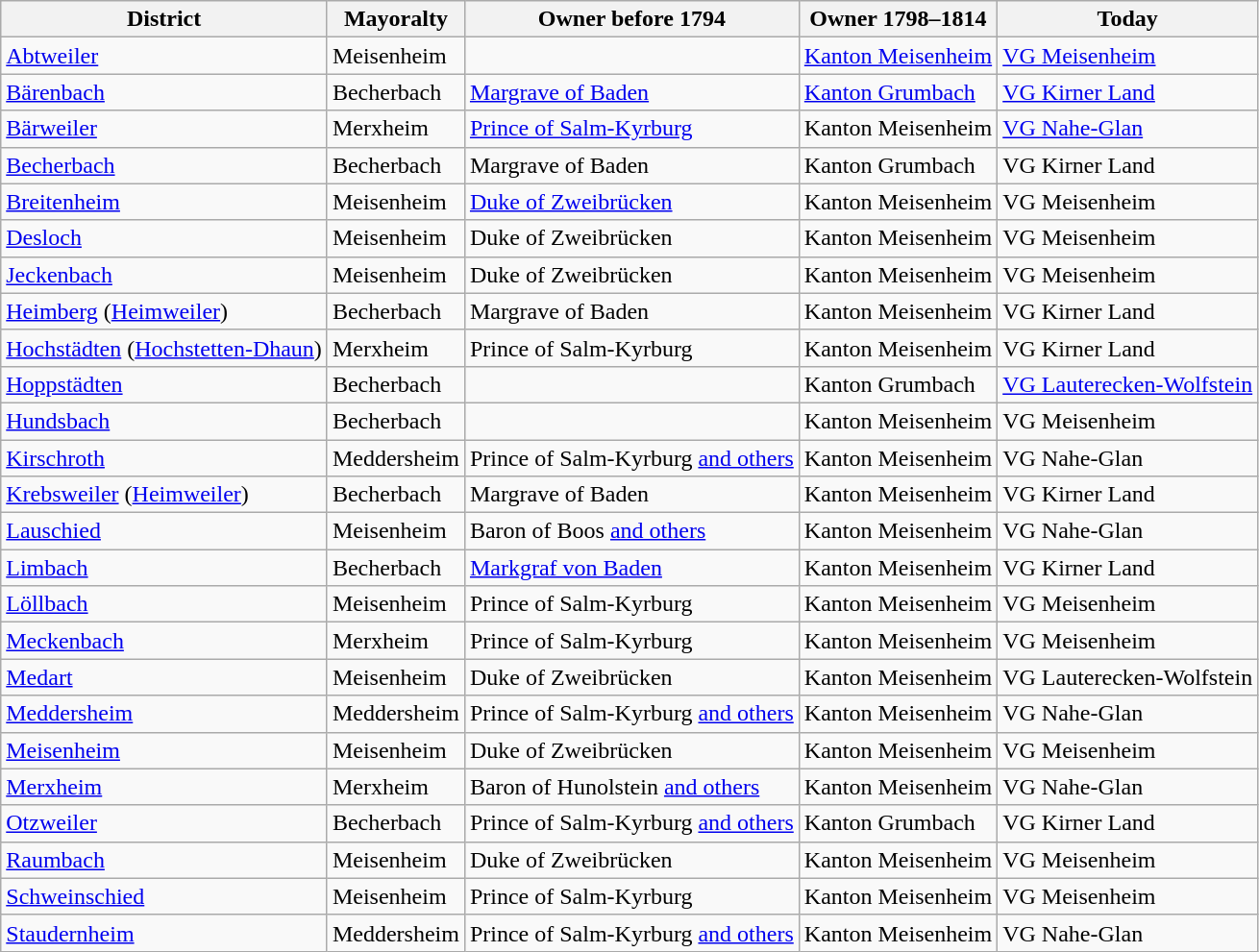<table class="wikitable sortable">
<tr>
<th>District</th>
<th>Mayoralty</th>
<th>Owner before 1794</th>
<th>Owner 1798–1814</th>
<th>Today</th>
</tr>
<tr>
<td><a href='#'>Abtweiler</a></td>
<td>Meisenheim</td>
<td></td>
<td><a href='#'>Kanton Meisenheim</a></td>
<td><a href='#'>VG Meisenheim</a></td>
</tr>
<tr>
<td><a href='#'>Bärenbach</a></td>
<td>Becherbach</td>
<td><a href='#'>Margrave of Baden</a></td>
<td><a href='#'>Kanton Grumbach</a></td>
<td><a href='#'>VG Kirner Land</a></td>
</tr>
<tr>
<td><a href='#'>Bärweiler</a></td>
<td>Merxheim</td>
<td><a href='#'>Prince of Salm-Kyrburg</a></td>
<td>Kanton Meisenheim</td>
<td><a href='#'>VG Nahe-Glan</a></td>
</tr>
<tr>
<td><a href='#'>Becherbach</a></td>
<td>Becherbach</td>
<td>Margrave of Baden</td>
<td>Kanton Grumbach</td>
<td>VG Kirner Land</td>
</tr>
<tr>
<td><a href='#'>Breitenheim</a></td>
<td>Meisenheim</td>
<td><a href='#'>Duke of Zweibrücken</a></td>
<td>Kanton Meisenheim</td>
<td>VG Meisenheim</td>
</tr>
<tr>
<td><a href='#'>Desloch</a></td>
<td>Meisenheim</td>
<td>Duke of Zweibrücken</td>
<td>Kanton Meisenheim</td>
<td>VG Meisenheim</td>
</tr>
<tr>
<td><a href='#'>Jeckenbach</a></td>
<td>Meisenheim</td>
<td>Duke of Zweibrücken</td>
<td>Kanton Meisenheim</td>
<td>VG Meisenheim</td>
</tr>
<tr>
<td><a href='#'>Heimberg</a> (<a href='#'>Heimweiler</a>)</td>
<td>Becherbach</td>
<td>Margrave of Baden</td>
<td>Kanton Meisenheim</td>
<td>VG Kirner Land</td>
</tr>
<tr>
<td><a href='#'>Hochstädten</a> (<a href='#'>Hochstetten-Dhaun</a>)</td>
<td>Merxheim</td>
<td>Prince of Salm-Kyrburg</td>
<td>Kanton Meisenheim</td>
<td>VG Kirner Land</td>
</tr>
<tr>
<td><a href='#'>Hoppstädten</a></td>
<td>Becherbach</td>
<td></td>
<td>Kanton Grumbach</td>
<td><a href='#'>VG Lauterecken-Wolfstein</a></td>
</tr>
<tr>
<td><a href='#'>Hundsbach</a></td>
<td>Becherbach</td>
<td></td>
<td>Kanton Meisenheim</td>
<td>VG Meisenheim</td>
</tr>
<tr>
<td><a href='#'>Kirschroth</a></td>
<td>Meddersheim</td>
<td>Prince of Salm-Kyrburg <a href='#'>and others</a></td>
<td>Kanton Meisenheim</td>
<td>VG Nahe-Glan</td>
</tr>
<tr>
<td><a href='#'>Krebsweiler</a> (<a href='#'>Heimweiler</a>)</td>
<td>Becherbach</td>
<td>Margrave of Baden</td>
<td>Kanton Meisenheim</td>
<td>VG Kirner Land</td>
</tr>
<tr>
<td><a href='#'>Lauschied</a></td>
<td>Meisenheim</td>
<td>Baron of Boos <a href='#'>and others</a></td>
<td>Kanton Meisenheim</td>
<td>VG Nahe-Glan</td>
</tr>
<tr>
<td><a href='#'>Limbach</a></td>
<td>Becherbach</td>
<td><a href='#'>Markgraf von Baden</a></td>
<td>Kanton Meisenheim</td>
<td>VG Kirner Land</td>
</tr>
<tr>
<td><a href='#'>Löllbach</a></td>
<td>Meisenheim</td>
<td>Prince of Salm-Kyrburg</td>
<td>Kanton Meisenheim</td>
<td>VG Meisenheim</td>
</tr>
<tr>
<td><a href='#'>Meckenbach</a></td>
<td>Merxheim</td>
<td>Prince of Salm-Kyrburg</td>
<td>Kanton Meisenheim</td>
<td>VG Meisenheim</td>
</tr>
<tr>
<td><a href='#'>Medart</a></td>
<td>Meisenheim</td>
<td>Duke of Zweibrücken</td>
<td>Kanton Meisenheim</td>
<td>VG Lauterecken-Wolfstein</td>
</tr>
<tr>
<td><a href='#'>Meddersheim</a></td>
<td>Meddersheim</td>
<td>Prince of Salm-Kyrburg <a href='#'>and others</a></td>
<td>Kanton Meisenheim</td>
<td>VG Nahe-Glan</td>
</tr>
<tr>
<td><a href='#'>Meisenheim</a></td>
<td>Meisenheim</td>
<td>Duke of Zweibrücken</td>
<td>Kanton Meisenheim</td>
<td>VG Meisenheim</td>
</tr>
<tr>
<td><a href='#'>Merxheim</a></td>
<td>Merxheim</td>
<td>Baron of Hunolstein <a href='#'>and others</a></td>
<td>Kanton Meisenheim</td>
<td>VG Nahe-Glan</td>
</tr>
<tr>
<td><a href='#'>Otzweiler</a></td>
<td>Becherbach</td>
<td>Prince of Salm-Kyrburg <a href='#'>and others</a></td>
<td>Kanton Grumbach</td>
<td>VG Kirner Land</td>
</tr>
<tr>
<td><a href='#'>Raumbach</a></td>
<td>Meisenheim</td>
<td>Duke of Zweibrücken</td>
<td>Kanton Meisenheim</td>
<td>VG Meisenheim</td>
</tr>
<tr>
<td><a href='#'>Schweinschied</a></td>
<td>Meisenheim</td>
<td>Prince of Salm-Kyrburg</td>
<td>Kanton Meisenheim</td>
<td>VG Meisenheim</td>
</tr>
<tr>
<td><a href='#'>Staudernheim</a></td>
<td>Meddersheim</td>
<td>Prince of Salm-Kyrburg <a href='#'>and others</a></td>
<td>Kanton Meisenheim</td>
<td>VG Nahe-Glan</td>
</tr>
</table>
